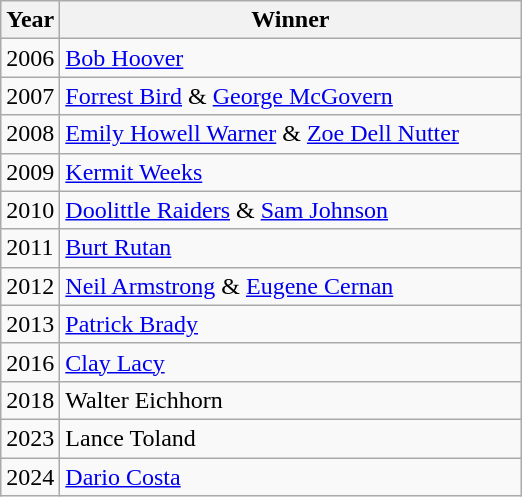<table class="wikitable" style="text-align:left">
<tr>
<th style="width:20px;">Year</th>
<th style="width:300px;">Winner</th>
</tr>
<tr>
<td>2006</td>
<td><a href='#'>Bob Hoover</a></td>
</tr>
<tr>
<td>2007</td>
<td><a href='#'>Forrest Bird</a> & <a href='#'>George McGovern</a></td>
</tr>
<tr>
<td>2008</td>
<td><a href='#'>Emily Howell Warner</a> & <a href='#'>Zoe Dell Nutter</a></td>
</tr>
<tr>
<td>2009</td>
<td><a href='#'>Kermit Weeks</a></td>
</tr>
<tr>
<td>2010</td>
<td><a href='#'>Doolittle Raiders</a> & <a href='#'>Sam Johnson</a></td>
</tr>
<tr>
<td>2011</td>
<td><a href='#'>Burt Rutan</a></td>
</tr>
<tr>
<td>2012</td>
<td><a href='#'>Neil Armstrong</a> & <a href='#'>Eugene Cernan</a></td>
</tr>
<tr>
<td>2013</td>
<td><a href='#'>Patrick Brady</a></td>
</tr>
<tr>
<td>2016</td>
<td><a href='#'>Clay Lacy</a></td>
</tr>
<tr>
<td>2018</td>
<td>Walter Eichhorn</td>
</tr>
<tr>
<td>2023</td>
<td>Lance Toland</td>
</tr>
<tr>
<td>2024</td>
<td><a href='#'>Dario Costa</a></td>
</tr>
</table>
